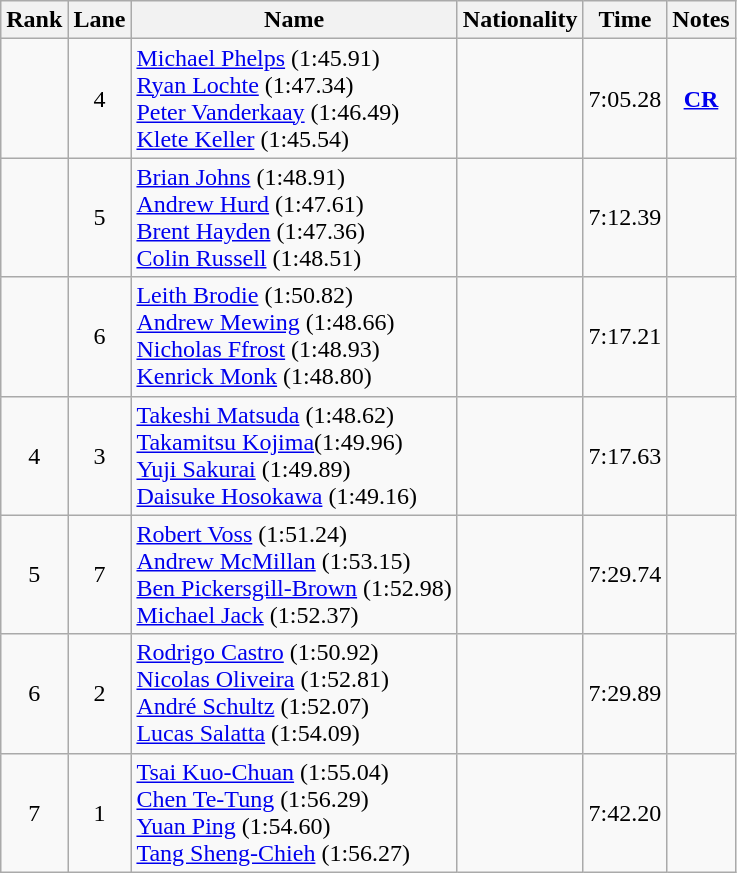<table class="wikitable sortable" style="text-align:center">
<tr>
<th>Rank</th>
<th>Lane</th>
<th>Name</th>
<th>Nationality</th>
<th>Time</th>
<th>Notes</th>
</tr>
<tr>
<td></td>
<td>4</td>
<td align=left><a href='#'>Michael Phelps</a> (1:45.91) <br> <a href='#'>Ryan Lochte</a> (1:47.34) <br> <a href='#'>Peter Vanderkaay</a> (1:46.49) <br> <a href='#'>Klete Keller</a> (1:45.54)</td>
<td align=left></td>
<td>7:05.28</td>
<td><strong><a href='#'>CR</a></strong></td>
</tr>
<tr>
<td></td>
<td>5</td>
<td align=left><a href='#'>Brian Johns</a> (1:48.91) <br><a href='#'>Andrew Hurd</a> (1:47.61) <br><a href='#'>Brent Hayden</a> (1:47.36) <br><a href='#'>Colin Russell</a> (1:48.51)</td>
<td align=left></td>
<td>7:12.39</td>
<td></td>
</tr>
<tr>
<td></td>
<td>6</td>
<td align=left><a href='#'>Leith Brodie</a> (1:50.82) <br> <a href='#'>Andrew Mewing</a> (1:48.66) <br> <a href='#'>Nicholas Ffrost</a> (1:48.93) <br> <a href='#'>Kenrick Monk</a> (1:48.80)</td>
<td align=left></td>
<td>7:17.21</td>
<td></td>
</tr>
<tr>
<td>4</td>
<td>3</td>
<td align=left><a href='#'>Takeshi Matsuda</a> (1:48.62) <br> <a href='#'>Takamitsu Kojima</a>(1:49.96) <br> <a href='#'>Yuji Sakurai</a> (1:49.89) <br> <a href='#'>Daisuke Hosokawa</a> (1:49.16)</td>
<td align=left></td>
<td>7:17.63</td>
<td></td>
</tr>
<tr>
<td>5</td>
<td>7</td>
<td align=left><a href='#'>Robert Voss</a> (1:51.24) <br> <a href='#'>Andrew McMillan</a> (1:53.15) <br> <a href='#'>Ben Pickersgill-Brown</a> (1:52.98) <br> <a href='#'>Michael Jack</a> (1:52.37)</td>
<td align=left></td>
<td>7:29.74</td>
<td></td>
</tr>
<tr>
<td>6</td>
<td>2</td>
<td align=left><a href='#'>Rodrigo Castro</a> (1:50.92) <br><a href='#'>Nicolas Oliveira</a> (1:52.81) <br><a href='#'>André Schultz</a> (1:52.07) <br><a href='#'>Lucas Salatta</a> (1:54.09)</td>
<td align=left></td>
<td>7:29.89</td>
<td></td>
</tr>
<tr>
<td>7</td>
<td>1</td>
<td align=left><a href='#'>Tsai Kuo-Chuan</a> (1:55.04) <br><a href='#'>Chen Te-Tung</a> (1:56.29) <br><a href='#'>Yuan Ping</a> (1:54.60) <br><a href='#'>Tang Sheng-Chieh</a> (1:56.27)</td>
<td align=left></td>
<td>7:42.20</td>
<td></td>
</tr>
</table>
